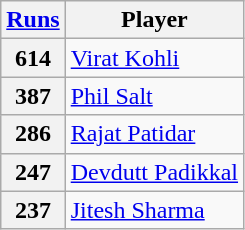<table class="wikitable">
<tr>
<th scope=col><a href='#'>Runs</a></th>
<th scope=col>Player</th>
</tr>
<tr>
<th scope=row>614</th>
<td><a href='#'>Virat Kohli</a></td>
</tr>
<tr>
<th scope=row>387</th>
<td><a href='#'>Phil Salt</a></td>
</tr>
<tr>
<th scope=row>286</th>
<td><a href='#'>Rajat Patidar</a></td>
</tr>
<tr>
<th scope=row>247</th>
<td><a href='#'>Devdutt Padikkal</a></td>
</tr>
<tr>
<th scope=row>237</th>
<td><a href='#'>Jitesh Sharma</a></td>
</tr>
</table>
